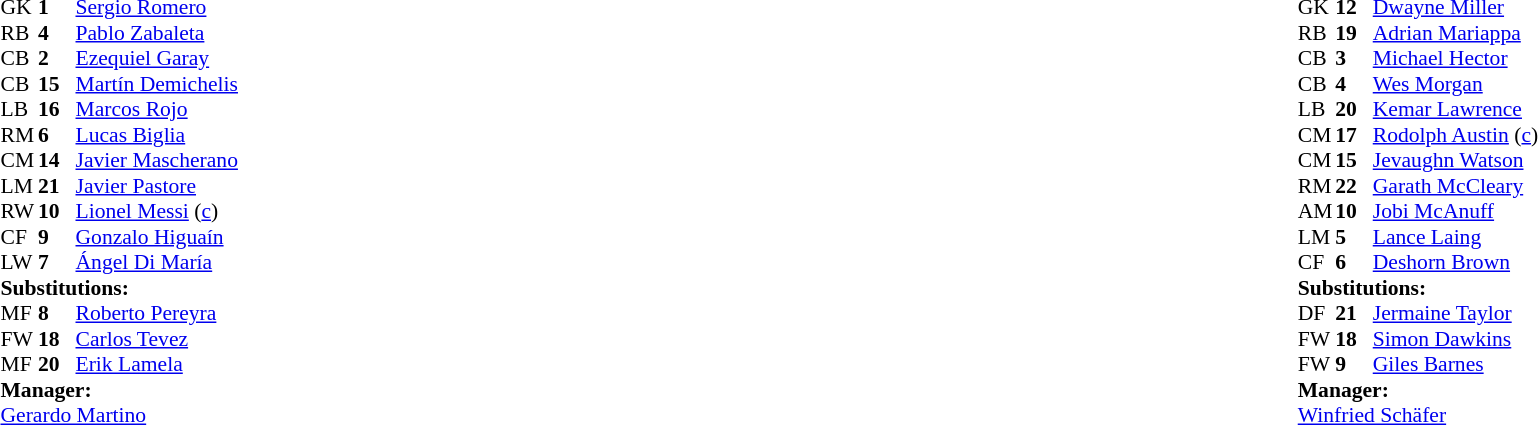<table width="100%">
<tr>
<td valign="top" width="40%"><br><table style="font-size:90%;" cellspacing="0" cellpadding="0">
<tr>
<th width="25"></th>
<th width="25"></th>
</tr>
<tr>
<td>GK</td>
<td><strong>1</strong></td>
<td><a href='#'>Sergio Romero</a></td>
</tr>
<tr>
<td>RB</td>
<td><strong>4</strong></td>
<td><a href='#'>Pablo Zabaleta</a></td>
<td></td>
</tr>
<tr>
<td>CB</td>
<td><strong>2</strong></td>
<td><a href='#'>Ezequiel Garay</a></td>
</tr>
<tr>
<td>CB</td>
<td><strong>15</strong></td>
<td><a href='#'>Martín Demichelis</a></td>
</tr>
<tr>
<td>LB</td>
<td><strong>16</strong></td>
<td><a href='#'>Marcos Rojo</a></td>
</tr>
<tr>
<td>RM</td>
<td><strong>6</strong></td>
<td><a href='#'>Lucas Biglia</a></td>
</tr>
<tr>
<td>CM</td>
<td><strong>14</strong></td>
<td><a href='#'>Javier Mascherano</a></td>
</tr>
<tr>
<td>LM</td>
<td><strong>21</strong></td>
<td><a href='#'>Javier Pastore</a></td>
<td></td>
<td></td>
</tr>
<tr>
<td>RW</td>
<td><strong>10</strong></td>
<td><a href='#'>Lionel Messi</a> (<a href='#'>c</a>)</td>
</tr>
<tr>
<td>CF</td>
<td><strong>9</strong></td>
<td><a href='#'>Gonzalo Higuaín</a></td>
<td></td>
<td></td>
</tr>
<tr>
<td>LW</td>
<td><strong>7</strong></td>
<td><a href='#'>Ángel Di María</a></td>
<td></td>
<td></td>
</tr>
<tr>
<td colspan=3><strong>Substitutions:</strong></td>
</tr>
<tr>
<td>MF</td>
<td><strong>8</strong></td>
<td><a href='#'>Roberto Pereyra</a></td>
<td></td>
<td></td>
</tr>
<tr>
<td>FW</td>
<td><strong>18</strong></td>
<td><a href='#'>Carlos Tevez</a></td>
<td></td>
<td></td>
</tr>
<tr>
<td>MF</td>
<td><strong>20</strong></td>
<td><a href='#'>Erik Lamela</a></td>
<td></td>
<td></td>
</tr>
<tr>
<td colspan=3><strong>Manager:</strong></td>
</tr>
<tr>
<td colspan=4><a href='#'>Gerardo Martino</a></td>
</tr>
</table>
</td>
<td valign="top"></td>
<td valign="top" width="50%"><br><table style="font-size:90%;" cellspacing="0" cellpadding="0" align="center">
<tr>
<th width=25></th>
<th width=25></th>
</tr>
<tr>
<td>GK</td>
<td><strong>12</strong></td>
<td><a href='#'>Dwayne Miller</a></td>
</tr>
<tr>
<td>RB</td>
<td><strong>19</strong></td>
<td><a href='#'>Adrian Mariappa</a></td>
</tr>
<tr>
<td>CB</td>
<td><strong>3</strong></td>
<td><a href='#'>Michael Hector</a></td>
<td></td>
<td></td>
</tr>
<tr>
<td>CB</td>
<td><strong>4</strong></td>
<td><a href='#'>Wes Morgan</a></td>
</tr>
<tr>
<td>LB</td>
<td><strong>20</strong></td>
<td><a href='#'>Kemar Lawrence</a></td>
</tr>
<tr>
<td>CM</td>
<td><strong>17</strong></td>
<td><a href='#'>Rodolph Austin</a> (<a href='#'>c</a>)</td>
<td></td>
</tr>
<tr>
<td>CM</td>
<td><strong>15</strong></td>
<td><a href='#'>Jevaughn Watson</a></td>
<td></td>
</tr>
<tr>
<td>RM</td>
<td><strong>22</strong></td>
<td><a href='#'>Garath McCleary</a></td>
</tr>
<tr>
<td>AM</td>
<td><strong>10</strong></td>
<td><a href='#'>Jobi McAnuff</a></td>
</tr>
<tr>
<td>LM</td>
<td><strong>5</strong></td>
<td><a href='#'>Lance Laing</a></td>
<td></td>
<td></td>
</tr>
<tr>
<td>CF</td>
<td><strong>6</strong></td>
<td><a href='#'>Deshorn Brown</a></td>
<td></td>
<td></td>
</tr>
<tr>
<td colspan=3><strong>Substitutions:</strong></td>
</tr>
<tr>
<td>DF</td>
<td><strong>21</strong></td>
<td><a href='#'>Jermaine Taylor</a></td>
<td></td>
<td></td>
</tr>
<tr>
<td>FW</td>
<td><strong>18</strong></td>
<td><a href='#'>Simon Dawkins</a></td>
<td></td>
<td></td>
</tr>
<tr>
<td>FW</td>
<td><strong>9</strong></td>
<td><a href='#'>Giles Barnes</a></td>
<td></td>
<td></td>
</tr>
<tr>
<td colspan=3><strong>Manager:</strong></td>
</tr>
<tr>
<td colspan=4> <a href='#'>Winfried Schäfer</a></td>
</tr>
</table>
</td>
</tr>
</table>
